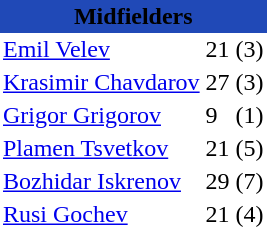<table class="toccolours" border="0" cellpadding="2" cellspacing="0" align="left" style="margin:0.5em;">
<tr>
<th colspan="4" align="center" bgcolor="#2049B7"><span>Midfielders</span></th>
</tr>
<tr>
<td> <a href='#'>Emil Velev</a></td>
<td>21</td>
<td>(3)</td>
</tr>
<tr>
<td> <a href='#'>Krasimir Chavdarov</a></td>
<td>27</td>
<td>(3)</td>
</tr>
<tr>
<td> <a href='#'>Grigor Grigorov</a></td>
<td>9</td>
<td>(1)</td>
</tr>
<tr>
<td> <a href='#'>Plamen Tsvetkov</a></td>
<td>21</td>
<td>(5)</td>
</tr>
<tr>
<td> <a href='#'>Bozhidar Iskrenov</a></td>
<td>29</td>
<td>(7)</td>
</tr>
<tr>
<td> <a href='#'>Rusi Gochev</a></td>
<td>21</td>
<td>(4)</td>
</tr>
<tr>
</tr>
</table>
